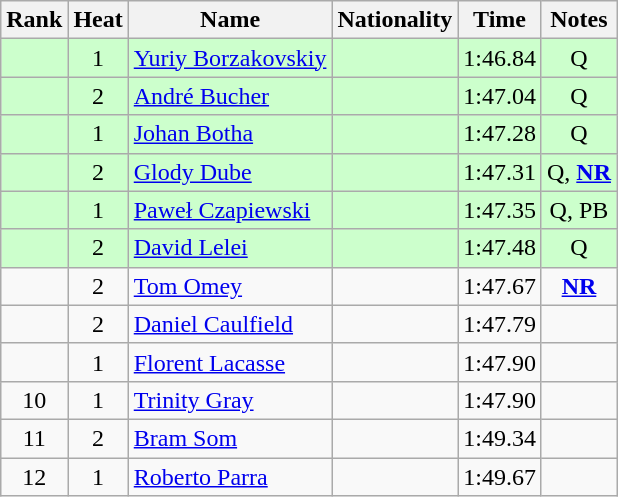<table class="wikitable sortable" style="text-align:center">
<tr>
<th>Rank</th>
<th>Heat</th>
<th>Name</th>
<th>Nationality</th>
<th>Time</th>
<th>Notes</th>
</tr>
<tr bgcolor=ccffcc>
<td></td>
<td>1</td>
<td align="left"><a href='#'>Yuriy Borzakovskiy</a></td>
<td align=left></td>
<td>1:46.84</td>
<td>Q</td>
</tr>
<tr bgcolor=ccffcc>
<td></td>
<td>2</td>
<td align="left"><a href='#'>André Bucher</a></td>
<td align=left></td>
<td>1:47.04</td>
<td>Q</td>
</tr>
<tr bgcolor=ccffcc>
<td></td>
<td>1</td>
<td align="left"><a href='#'>Johan Botha</a></td>
<td align=left></td>
<td>1:47.28</td>
<td>Q</td>
</tr>
<tr bgcolor=ccffcc>
<td></td>
<td>2</td>
<td align="left"><a href='#'>Glody Dube</a></td>
<td align=left></td>
<td>1:47.31</td>
<td>Q, <strong><a href='#'>NR</a></strong></td>
</tr>
<tr bgcolor=ccffcc>
<td></td>
<td>1</td>
<td align="left"><a href='#'>Paweł Czapiewski</a></td>
<td align=left></td>
<td>1:47.35</td>
<td>Q, PB</td>
</tr>
<tr bgcolor=ccffcc>
<td></td>
<td>2</td>
<td align="left"><a href='#'>David Lelei</a></td>
<td align=left></td>
<td>1:47.48</td>
<td>Q</td>
</tr>
<tr>
<td></td>
<td>2</td>
<td align="left"><a href='#'>Tom Omey</a></td>
<td align=left></td>
<td>1:47.67</td>
<td><strong><a href='#'>NR</a></strong></td>
</tr>
<tr>
<td></td>
<td>2</td>
<td align="left"><a href='#'>Daniel Caulfield</a></td>
<td align=left></td>
<td>1:47.79</td>
<td></td>
</tr>
<tr>
<td></td>
<td>1</td>
<td align="left"><a href='#'>Florent Lacasse</a></td>
<td align=left></td>
<td>1:47.90</td>
<td></td>
</tr>
<tr>
<td>10</td>
<td>1</td>
<td align="left"><a href='#'>Trinity Gray</a></td>
<td align=left></td>
<td>1:47.90</td>
<td></td>
</tr>
<tr>
<td>11</td>
<td>2</td>
<td align="left"><a href='#'>Bram Som</a></td>
<td align=left></td>
<td>1:49.34</td>
<td></td>
</tr>
<tr>
<td>12</td>
<td>1</td>
<td align="left"><a href='#'>Roberto Parra</a></td>
<td align=left></td>
<td>1:49.67</td>
<td></td>
</tr>
</table>
